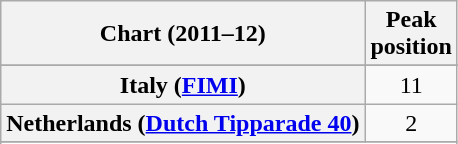<table class="wikitable plainrowheaders sortable">
<tr>
<th>Chart (2011–12)</th>
<th>Peak<br>position</th>
</tr>
<tr>
</tr>
<tr>
</tr>
<tr>
<th scope="row">Italy (<a href='#'>FIMI</a>)</th>
<td style="text-align:center;">11</td>
</tr>
<tr>
<th scope="row">Netherlands (<a href='#'>Dutch Tipparade 40</a>)</th>
<td style="text-align:center;">2</td>
</tr>
<tr>
</tr>
<tr>
</tr>
<tr>
</tr>
<tr>
</tr>
<tr>
</tr>
<tr>
</tr>
<tr>
</tr>
</table>
